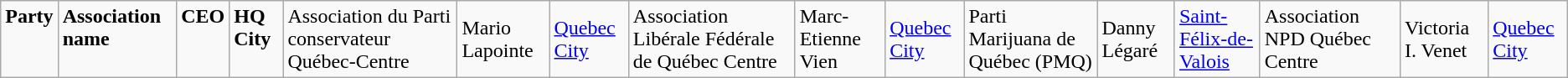<table class="wikitable">
<tr>
<td colspan="2" rowspan="1" align="left" valign="top"><strong>Party</strong></td>
<td valign="top"><strong>Association name</strong></td>
<td valign="top"><strong>CEO</strong></td>
<td valign="top"><strong>HQ City </strong><br></td>
<td>Association du Parti conservateur Québec-Centre</td>
<td>Mario Lapointe</td>
<td><a href='#'>Quebec City</a><br></td>
<td>Association Libérale Fédérale de Québec Centre</td>
<td>Marc-Etienne Vien</td>
<td><a href='#'>Quebec City</a><br></td>
<td>Parti Marijuana de Québec (PMQ)</td>
<td>Danny Légaré</td>
<td><a href='#'>Saint-Félix-de-Valois</a><br></td>
<td>Association NPD Québec Centre</td>
<td>Victoria I. Venet</td>
<td><a href='#'>Quebec City</a></td>
</tr>
</table>
